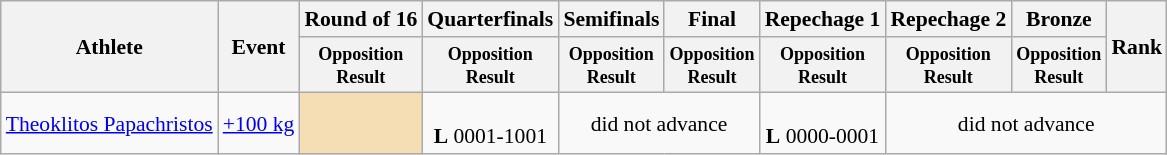<table class="wikitable" style="font-size:90%">
<tr>
<th rowspan="2">Athlete</th>
<th rowspan="2">Event</th>
<th>Round of 16</th>
<th>Quarterfinals</th>
<th>Semifinals</th>
<th>Final</th>
<th>Repechage 1</th>
<th>Repechage 2</th>
<th>Bronze</th>
<th rowspan="2">Rank</th>
</tr>
<tr>
<th style="line-height:1em"><small>Opposition<br>Result</small></th>
<th style="line-height:1em"><small>Opposition<br>Result</small></th>
<th style="line-height:1em"><small>Opposition<br>Result</small></th>
<th style="line-height:1em"><small>Opposition<br>Result</small></th>
<th style="line-height:1em"><small>Opposition<br>Result</small></th>
<th style="line-height:1em"><small>Opposition<br>Result</small></th>
<th style="line-height:1em"><small>Opposition<br>Result</small></th>
</tr>
<tr>
<td><a href='#'>Theoklitos Papachristos</a></td>
<td><a href='#'>+100 kg</a></td>
<td bgcolor = "wheat"></td>
<td align="center"><br><strong>L</strong> 0001-1001</td>
<td align=center colspan="2">did not advance</td>
<td align="center"><br><strong>L</strong> 0000-0001</td>
<td align=center colspan="3">did not advance</td>
</tr>
</table>
